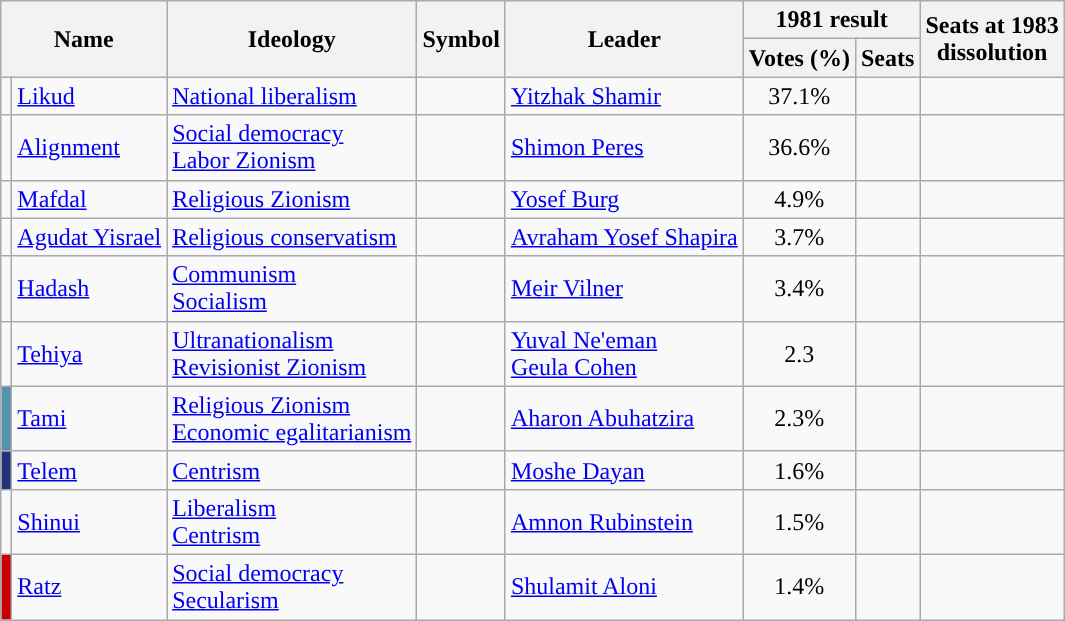<table class="wikitable">
<tr>
<th rowspan="2" colspan=2>Name</th>
<th rowspan="2">Ideology</th>
<th rowspan="2">Symbol</th>
<th rowspan="2">Leader</th>
<th colspan="2">1981 result</th>
<th rowspan="2">Seats at 1983<br>dissolution</th>
</tr>
<tr>
<th>Votes (%)</th>
<th>Seats</th>
</tr>
<tr>
<td style="background:"></td>
<td><a href='#'>Likud</a></td>
<td><a href='#'>National liberalism</a></td>
<td></td>
<td><a href='#'>Yitzhak Shamir</a></td>
<td style="text-align:center;" rowspan=1>37.1%</td>
<td></td>
<td></td>
</tr>
<tr>
<td style="background:"></td>
<td><a href='#'>Alignment</a></td>
<td><a href='#'>Social democracy</a><br><a href='#'>Labor Zionism</a></td>
<td></td>
<td><a href='#'>Shimon Peres</a></td>
<td style="text-align:center;">36.6%</td>
<td></td>
<td></td>
</tr>
<tr>
<td style="background:"></td>
<td><a href='#'>Mafdal</a></td>
<td><a href='#'>Religious Zionism</a></td>
<td></td>
<td><a href='#'>Yosef Burg</a></td>
<td style="text-align:center;">4.9%</td>
<td></td>
<td></td>
</tr>
<tr>
<td style="background:"></td>
<td><a href='#'>Agudat Yisrael</a></td>
<td><a href='#'>Religious conservatism</a></td>
<td></td>
<td><a href='#'>Avraham Yosef Shapira</a></td>
<td style="text-align:center;">3.7%</td>
<td></td>
<td></td>
</tr>
<tr>
<td style="background:"></td>
<td><a href='#'>Hadash</a></td>
<td><a href='#'>Communism</a><br><a href='#'>Socialism</a></td>
<td></td>
<td><a href='#'>Meir Vilner</a></td>
<td style="text-align:center;">3.4%</td>
<td></td>
<td></td>
</tr>
<tr>
<td style="background:"></td>
<td><a href='#'>Tehiya</a></td>
<td><a href='#'>Ultranationalism</a><br><a href='#'>Revisionist Zionism</a></td>
<td></td>
<td><a href='#'>Yuval Ne'eman</a><br><a href='#'>Geula Cohen</a></td>
<td style="text-align:center;">2.3</td>
<td></td>
<td></td>
</tr>
<tr>
<td style="background:#5294AE;"></td>
<td><a href='#'>Tami</a></td>
<td><a href='#'>Religious Zionism</a><br><a href='#'>Economic egalitarianism</a></td>
<td></td>
<td><a href='#'>Aharon Abuhatzira</a></td>
<td style="text-align:center;">2.3%</td>
<td></td>
<td></td>
</tr>
<tr>
<td style="background:#24317C;"></td>
<td><a href='#'>Telem</a></td>
<td><a href='#'>Centrism</a></td>
<td></td>
<td><a href='#'>Moshe Dayan</a></td>
<td style="text-align:center;">1.6%</td>
<td></td>
<td></td>
</tr>
<tr>
<td style="background:"></td>
<td><a href='#'>Shinui</a></td>
<td><a href='#'>Liberalism</a><br><a href='#'>Centrism</a></td>
<td></td>
<td><a href='#'>Amnon Rubinstein</a></td>
<td style="text-align:center;">1.5%</td>
<td></td>
<td></td>
</tr>
<tr>
<td style="background:#C80004;"></td>
<td><a href='#'>Ratz</a></td>
<td><a href='#'>Social democracy</a><br><a href='#'>Secularism</a></td>
<td></td>
<td><a href='#'>Shulamit Aloni</a></td>
<td style="text-align:center;">1.4%</td>
<td></td>
<td></td>
</tr>
</table>
